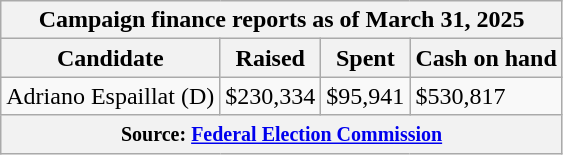<table class="wikitable sortable">
<tr>
<th colspan=4>Campaign finance reports as of March 31, 2025</th>
</tr>
<tr style="text-align:center;">
<th>Candidate</th>
<th>Raised</th>
<th>Spent</th>
<th>Cash on hand</th>
</tr>
<tr>
<td>Adriano Espaillat (D)</td>
<td>$230,334</td>
<td>$95,941</td>
<td>$530,817</td>
</tr>
<tr>
<th colspan="4"><small>Source: <a href='#'>Federal Election Commission</a></small></th>
</tr>
</table>
